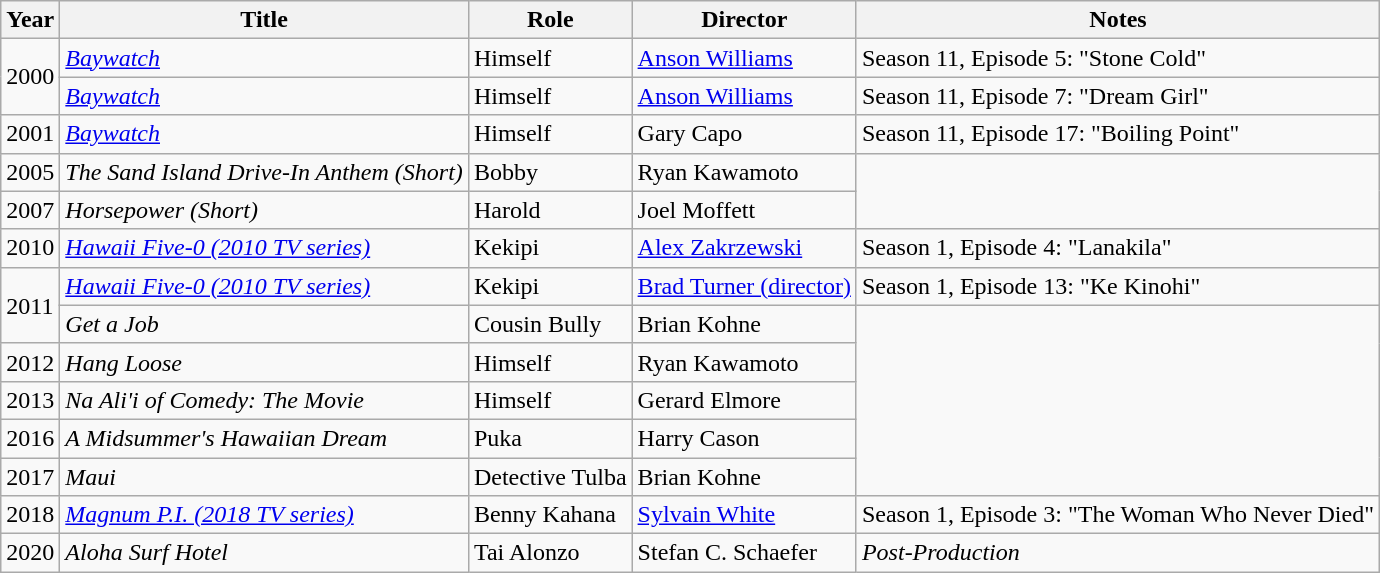<table class="wikitable sortable">
<tr>
<th>Year</th>
<th>Title</th>
<th>Role</th>
<th>Director</th>
<th>Notes</th>
</tr>
<tr>
<td rowspan="2">2000</td>
<td><em><a href='#'>Baywatch</a></em></td>
<td>Himself</td>
<td><a href='#'>Anson Williams</a></td>
<td>Season 11, Episode 5: "Stone Cold"</td>
</tr>
<tr>
<td><em><a href='#'>Baywatch</a></em></td>
<td>Himself</td>
<td><a href='#'>Anson Williams</a></td>
<td>Season 11, Episode 7: "Dream Girl"</td>
</tr>
<tr>
<td>2001</td>
<td><em><a href='#'>Baywatch</a></em></td>
<td>Himself</td>
<td>Gary Capo</td>
<td>Season 11, Episode 17: "Boiling Point"</td>
</tr>
<tr>
<td>2005</td>
<td><em>The Sand Island Drive-In Anthem (Short)</em></td>
<td>Bobby</td>
<td>Ryan Kawamoto</td>
</tr>
<tr>
<td>2007</td>
<td><em>Horsepower (Short)</em></td>
<td>Harold</td>
<td>Joel Moffett</td>
</tr>
<tr>
<td>2010</td>
<td><em><a href='#'>Hawaii Five-0 (2010 TV series)</a></em></td>
<td>Kekipi</td>
<td><a href='#'>Alex Zakrzewski</a></td>
<td>Season 1, Episode 4: "Lanakila"</td>
</tr>
<tr>
<td rowspan="2">2011</td>
<td><em><a href='#'>Hawaii Five-0 (2010 TV series)</a></em></td>
<td>Kekipi</td>
<td><a href='#'>Brad Turner (director)</a></td>
<td>Season 1, Episode 13: "Ke Kinohi"</td>
</tr>
<tr>
<td><em>Get a Job</em></td>
<td>Cousin Bully</td>
<td>Brian Kohne</td>
</tr>
<tr>
<td>2012</td>
<td><em>Hang Loose</em></td>
<td>Himself</td>
<td>Ryan Kawamoto</td>
</tr>
<tr>
<td>2013</td>
<td><em>Na Ali'i of Comedy: The Movie</em></td>
<td>Himself</td>
<td>Gerard Elmore</td>
</tr>
<tr>
<td>2016</td>
<td><em>A Midsummer's Hawaiian Dream</em></td>
<td>Puka</td>
<td>Harry Cason</td>
</tr>
<tr>
<td>2017</td>
<td><em>Maui</em></td>
<td>Detective Tulba</td>
<td>Brian Kohne</td>
</tr>
<tr>
<td>2018</td>
<td><em><a href='#'>Magnum P.I. (2018 TV series)</a></em></td>
<td>Benny Kahana</td>
<td><a href='#'>Sylvain White</a></td>
<td>Season 1, Episode 3: "The Woman Who Never Died"</td>
</tr>
<tr>
<td>2020</td>
<td><em>Aloha Surf Hotel</em></td>
<td>Tai Alonzo</td>
<td>Stefan C. Schaefer</td>
<td><em>Post-Production</em></td>
</tr>
</table>
